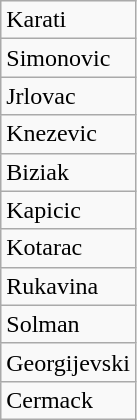<table class="wikitable">
<tr>
<td>Karati</td>
</tr>
<tr>
<td>Simonovic</td>
</tr>
<tr>
<td>Jrlovac</td>
</tr>
<tr>
<td>Knezevic</td>
</tr>
<tr>
<td>Biziak</td>
</tr>
<tr>
<td>Kapicic</td>
</tr>
<tr>
<td>Kotarac</td>
</tr>
<tr>
<td>Rukavina</td>
</tr>
<tr>
<td>Solman</td>
</tr>
<tr>
<td>Georgijevski</td>
</tr>
<tr>
<td>Cermack</td>
</tr>
</table>
